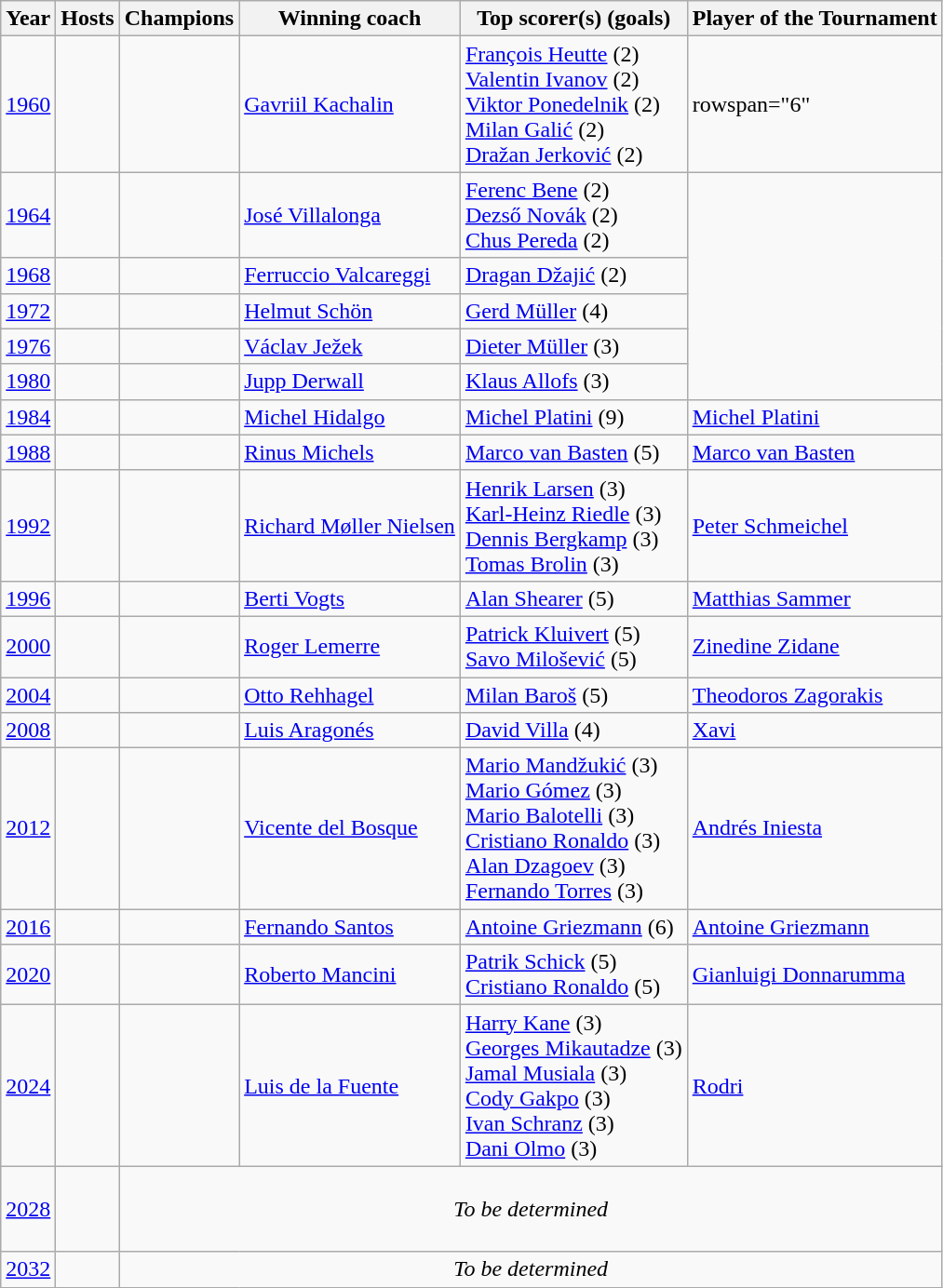<table class="wikitable sortable">
<tr>
<th>Year</th>
<th>Hosts</th>
<th>Champions</th>
<th>Winning coach</th>
<th>Top scorer(s) (goals)</th>
<th>Player of the Tournament</th>
</tr>
<tr>
<td><a href='#'>1960</a></td>
<td></td>
<td></td>
<td> <a href='#'>Gavriil Kachalin</a></td>
<td> <a href='#'>François Heutte</a> (2)<br> <a href='#'>Valentin Ivanov</a> (2)<br> <a href='#'>Viktor Ponedelnik</a> (2)<br> <a href='#'>Milan Galić</a> (2)<br> <a href='#'>Dražan Jerković</a> (2)</td>
<td>rowspan="6" </td>
</tr>
<tr>
<td><a href='#'>1964</a></td>
<td></td>
<td></td>
<td> <a href='#'>José Villalonga</a></td>
<td> <a href='#'>Ferenc Bene</a> (2)<br> <a href='#'>Dezső Novák</a> (2)<br> <a href='#'>Chus Pereda</a> (2)</td>
</tr>
<tr>
<td><a href='#'>1968</a></td>
<td></td>
<td></td>
<td> <a href='#'>Ferruccio Valcareggi</a></td>
<td> <a href='#'>Dragan Džajić</a> (2)</td>
</tr>
<tr>
<td><a href='#'>1972</a></td>
<td></td>
<td></td>
<td> <a href='#'>Helmut Schön</a></td>
<td> <a href='#'>Gerd Müller</a> (4)</td>
</tr>
<tr>
<td><a href='#'>1976</a></td>
<td></td>
<td></td>
<td> <a href='#'>Václav Ježek</a></td>
<td> <a href='#'>Dieter Müller</a> (3)</td>
</tr>
<tr>
<td><a href='#'>1980</a></td>
<td></td>
<td></td>
<td> <a href='#'>Jupp Derwall</a></td>
<td> <a href='#'>Klaus Allofs</a> (3)</td>
</tr>
<tr>
<td><a href='#'>1984</a></td>
<td></td>
<td></td>
<td> <a href='#'>Michel Hidalgo</a></td>
<td> <a href='#'>Michel Platini</a> (9)</td>
<td> <a href='#'>Michel Platini</a></td>
</tr>
<tr>
<td><a href='#'>1988</a></td>
<td></td>
<td></td>
<td> <a href='#'>Rinus Michels</a></td>
<td> <a href='#'>Marco van Basten</a> (5)</td>
<td> <a href='#'>Marco van Basten</a></td>
</tr>
<tr>
<td><a href='#'>1992</a></td>
<td></td>
<td></td>
<td> <a href='#'>Richard Møller Nielsen</a></td>
<td> <a href='#'>Henrik Larsen</a> (3)<br> <a href='#'>Karl-Heinz Riedle</a> (3)<br> <a href='#'>Dennis Bergkamp</a> (3)<br> <a href='#'>Tomas Brolin</a> (3)</td>
<td> <a href='#'>Peter Schmeichel</a></td>
</tr>
<tr>
<td><a href='#'>1996</a></td>
<td></td>
<td></td>
<td> <a href='#'>Berti Vogts</a></td>
<td> <a href='#'>Alan Shearer</a> (5)</td>
<td> <a href='#'>Matthias Sammer</a></td>
</tr>
<tr>
<td><a href='#'>2000</a></td>
<td><br></td>
<td></td>
<td> <a href='#'>Roger Lemerre</a></td>
<td> <a href='#'>Patrick Kluivert</a> (5)<br> <a href='#'>Savo Milošević</a> (5)</td>
<td> <a href='#'>Zinedine Zidane</a></td>
</tr>
<tr>
<td><a href='#'>2004</a></td>
<td></td>
<td></td>
<td> <a href='#'>Otto Rehhagel</a></td>
<td> <a href='#'>Milan Baroš</a> (5)</td>
<td> <a href='#'>Theodoros Zagorakis</a></td>
</tr>
<tr>
<td><a href='#'>2008</a></td>
<td><br></td>
<td></td>
<td> <a href='#'>Luis Aragonés</a></td>
<td> <a href='#'>David Villa</a> (4)</td>
<td> <a href='#'>Xavi</a></td>
</tr>
<tr>
<td><a href='#'>2012</a></td>
<td><br></td>
<td></td>
<td> <a href='#'>Vicente del Bosque</a></td>
<td> <a href='#'>Mario Mandžukić</a> (3)<br> <a href='#'>Mario Gómez</a> (3)<br> <a href='#'>Mario Balotelli</a> (3)<br> <a href='#'>Cristiano Ronaldo</a> (3)<br> <a href='#'>Alan Dzagoev</a> (3)<br> <a href='#'>Fernando Torres</a> (3)</td>
<td> <a href='#'>Andrés Iniesta</a></td>
</tr>
<tr>
<td><a href='#'>2016</a></td>
<td></td>
<td></td>
<td> <a href='#'>Fernando Santos</a></td>
<td> <a href='#'>Antoine Griezmann</a> (6)</td>
<td> <a href='#'>Antoine Griezmann</a></td>
</tr>
<tr>
<td><a href='#'>2020</a></td>
<td></td>
<td></td>
<td> <a href='#'>Roberto Mancini</a></td>
<td> <a href='#'>Patrik Schick</a> (5)<br> <a href='#'>Cristiano Ronaldo</a> (5)</td>
<td> <a href='#'>Gianluigi Donnarumma</a></td>
</tr>
<tr>
<td><a href='#'>2024</a></td>
<td></td>
<td></td>
<td> <a href='#'>Luis de la Fuente</a></td>
<td> <a href='#'>Harry Kane</a> (3)<br> <a href='#'>Georges Mikautadze</a> (3)<br> <a href='#'>Jamal Musiala</a> (3)<br> <a href='#'>Cody Gakpo</a> (3)<br> <a href='#'>Ivan Schranz</a> (3)<br> <a href='#'>Dani Olmo</a> (3)</td>
<td> <a href='#'>Rodri</a></td>
</tr>
<tr>
<td><a href='#'>2028</a></td>
<td><br><br><br></td>
<td style="text-align:center;" colspan="4"><em>To be determined</em></td>
</tr>
<tr>
<td><a href='#'>2032</a></td>
<td><br></td>
<td style="text-align:center;" colspan="4"><em>To be determined</em></td>
</tr>
</table>
